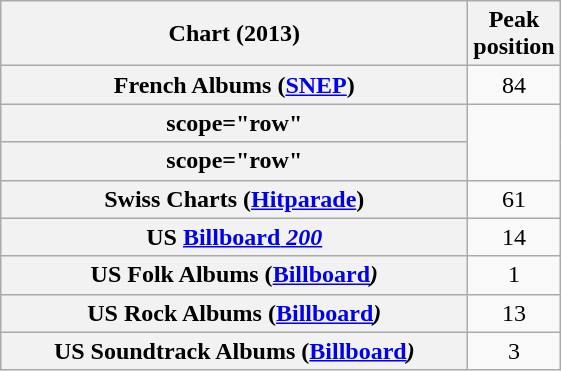<table class="wikitable sortable plainrowheaders">
<tr>
<th scope="col" style="width:19em;">Chart (2013)</th>
<th scope="col">Peak<br>position</th>
</tr>
<tr>
<th scope="row">French Albums (<a href='#'>SNEP</a>)</th>
<td align="center">84</td>
</tr>
<tr>
<th>scope="row" </th>
</tr>
<tr>
<th>scope="row" </th>
</tr>
<tr>
<th scope="row">Swiss Charts (<a href='#'>Hitparade</a>)</th>
<td align="center">61</td>
</tr>
<tr>
<th scope="row">US <em><a href='#'></em>Billboard<em> 200</a></th>
<td align="center">14</td>
</tr>
<tr>
<th scope="row">US Folk Albums (</em><a href='#'>Billboard</a><em>)</th>
<td align="center">1</td>
</tr>
<tr>
<th scope="row">US Rock Albums (</em><a href='#'>Billboard</a><em>)</th>
<td align="center">13</td>
</tr>
<tr>
<th scope="row">US Soundtrack Albums (</em><a href='#'>Billboard</a><em>)</th>
<td align="center">3</td>
</tr>
</table>
